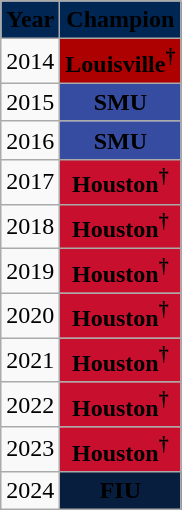<table class="wikitable" style="text-align: center;">
<tr>
<th style="background:#002654;"><span>Year</span></th>
<th style="background:#002654;"><span>Champion</span></th>
</tr>
<tr>
<td>2014</td>
<td style="background:#AD0000;"><span><strong>Louisville<sup>†</sup></strong></span></td>
</tr>
<tr>
<td>2015</td>
<td style="background:#354ca1;"><span><strong>SMU</strong></span></td>
</tr>
<tr>
<td>2016</td>
<td style="background:#354ca1;"><span><strong>SMU</strong></span></td>
</tr>
<tr>
<td>2017</td>
<td style="background:#c8102e;"><span><strong>Houston<sup>†</sup></strong></span></td>
</tr>
<tr>
<td>2018</td>
<td style="background:#c8102e;"><span><strong>Houston<sup>†</sup></strong></span></td>
</tr>
<tr>
<td>2019</td>
<td style="background:#c8102e;"><span><strong>Houston<sup>†</sup></strong></span></td>
</tr>
<tr>
<td>2020</td>
<td style="background:#c8102e;"><span><strong>Houston<sup>†</sup></strong></span></td>
</tr>
<tr>
<td>2021</td>
<td style="background:#c8102e;"><span><strong>Houston<sup>†</sup></strong></span></td>
</tr>
<tr>
<td>2022</td>
<td style="background:#c8102e;"><span><strong>Houston<sup>†</sup></strong></span></td>
</tr>
<tr>
<td>2023</td>
<td style="background:#c8102e;"><span><strong>Houston<sup>†</sup></strong></span></td>
</tr>
<tr>
<td>2024</td>
<td style="background:#081E3F;"><span><strong>FIU</strong></span></td>
</tr>
</table>
